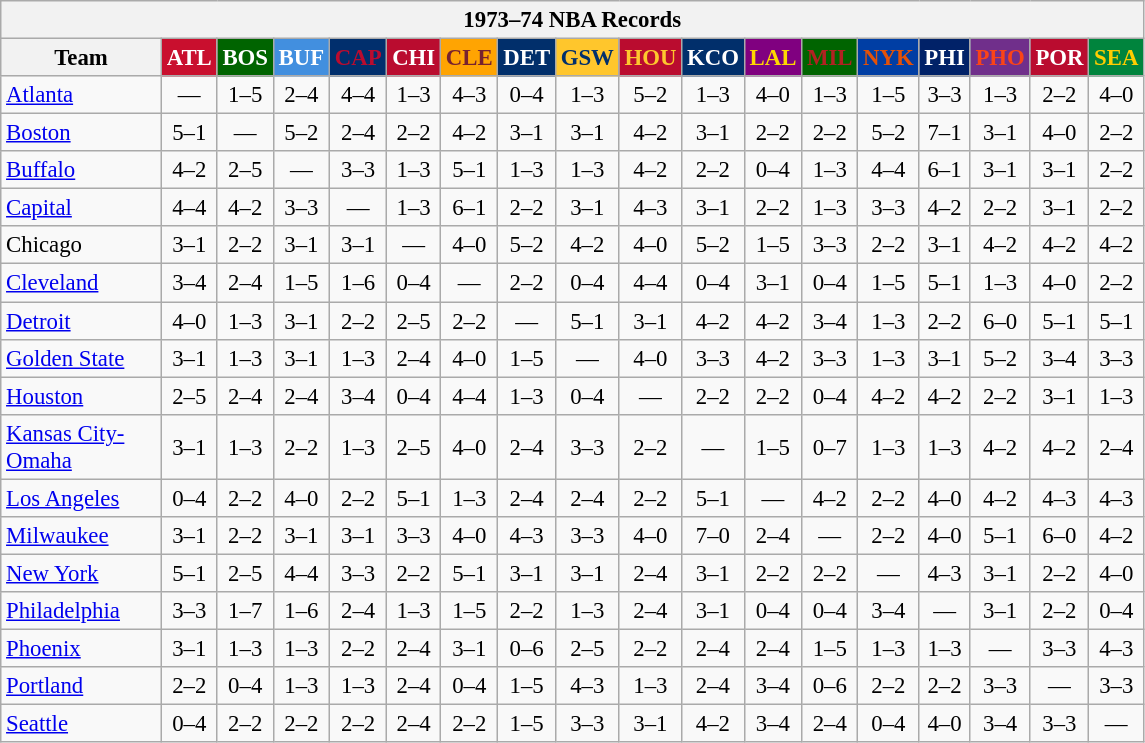<table class="wikitable" style="font-size:95%; text-align:center;">
<tr>
<th colspan=18>1973–74 NBA Records</th>
</tr>
<tr>
<th width=100>Team</th>
<th style="background:#C90F2E;color:#FFFFFF;width=35">ATL</th>
<th style="background:#006400;color:#FFFFFF;width=35">BOS</th>
<th style="background:#428FDF;color:#FFFFFF;width=35">BUF</th>
<th style="background:#012F6D;color:#BA0C2F;width=35">CAP</th>
<th style="background:#BA0C2F;color:#FFFFFF;width=35">CHI</th>
<th style="background:#FFA402;color:#77222F;width=35">CLE</th>
<th style="background:#012F6B;color:#FFFFFF;width=35">DET</th>
<th style="background:#FFC62C;color:#012F6B;width=35">GSW</th>
<th style="background:#BA0C2F;color:#FEC72E;width=35">HOU</th>
<th style="background:#012F6B;color:#FFFFFF;width=35">KCO</th>
<th style="background:#800080;color:#FFD700;width=35">LAL</th>
<th style="background:#006400;color:#B22222;width=35">MIL</th>
<th style="background:#003EA4;color:#E35208;width=35">NYK</th>
<th style="background:#012268;color:#FFFFFF;width=35">PHI</th>
<th style="background:#702F8B;color:#FA4417;width=35">PHO</th>
<th style="background:#BA0C2F;color:#FFFFFF;width=35">POR</th>
<th style="background:#00843D;color:#FFCD01;width=35">SEA</th>
</tr>
<tr>
<td style="text-align:left;"><a href='#'>Atlanta</a></td>
<td>—</td>
<td>1–5</td>
<td>2–4</td>
<td>4–4</td>
<td>1–3</td>
<td>4–3</td>
<td>0–4</td>
<td>1–3</td>
<td>5–2</td>
<td>1–3</td>
<td>4–0</td>
<td>1–3</td>
<td>1–5</td>
<td>3–3</td>
<td>1–3</td>
<td>2–2</td>
<td>4–0</td>
</tr>
<tr>
<td style="text-align:left;"><a href='#'>Boston</a></td>
<td>5–1</td>
<td>—</td>
<td>5–2</td>
<td>2–4</td>
<td>2–2</td>
<td>4–2</td>
<td>3–1</td>
<td>3–1</td>
<td>4–2</td>
<td>3–1</td>
<td>2–2</td>
<td>2–2</td>
<td>5–2</td>
<td>7–1</td>
<td>3–1</td>
<td>4–0</td>
<td>2–2</td>
</tr>
<tr>
<td style="text-align:left;"><a href='#'>Buffalo</a></td>
<td>4–2</td>
<td>2–5</td>
<td>—</td>
<td>3–3</td>
<td>1–3</td>
<td>5–1</td>
<td>1–3</td>
<td>1–3</td>
<td>4–2</td>
<td>2–2</td>
<td>0–4</td>
<td>1–3</td>
<td>4–4</td>
<td>6–1</td>
<td>3–1</td>
<td>3–1</td>
<td>2–2</td>
</tr>
<tr>
<td style="text-align:left;"><a href='#'>Capital</a></td>
<td>4–4</td>
<td>4–2</td>
<td>3–3</td>
<td>—</td>
<td>1–3</td>
<td>6–1</td>
<td>2–2</td>
<td>3–1</td>
<td>4–3</td>
<td>3–1</td>
<td>2–2</td>
<td>1–3</td>
<td>3–3</td>
<td>4–2</td>
<td>2–2</td>
<td>3–1</td>
<td>2–2</td>
</tr>
<tr>
<td style="text-align:left;">Chicago</td>
<td>3–1</td>
<td>2–2</td>
<td>3–1</td>
<td>3–1</td>
<td>—</td>
<td>4–0</td>
<td>5–2</td>
<td>4–2</td>
<td>4–0</td>
<td>5–2</td>
<td>1–5</td>
<td>3–3</td>
<td>2–2</td>
<td>3–1</td>
<td>4–2</td>
<td>4–2</td>
<td>4–2</td>
</tr>
<tr>
<td style="text-align:left;"><a href='#'>Cleveland</a></td>
<td>3–4</td>
<td>2–4</td>
<td>1–5</td>
<td>1–6</td>
<td>0–4</td>
<td>—</td>
<td>2–2</td>
<td>0–4</td>
<td>4–4</td>
<td>0–4</td>
<td>3–1</td>
<td>0–4</td>
<td>1–5</td>
<td>5–1</td>
<td>1–3</td>
<td>4–0</td>
<td>2–2</td>
</tr>
<tr>
<td style="text-align:left;"><a href='#'>Detroit</a></td>
<td>4–0</td>
<td>1–3</td>
<td>3–1</td>
<td>2–2</td>
<td>2–5</td>
<td>2–2</td>
<td>—</td>
<td>5–1</td>
<td>3–1</td>
<td>4–2</td>
<td>4–2</td>
<td>3–4</td>
<td>1–3</td>
<td>2–2</td>
<td>6–0</td>
<td>5–1</td>
<td>5–1</td>
</tr>
<tr>
<td style="text-align:left;"><a href='#'>Golden State</a></td>
<td>3–1</td>
<td>1–3</td>
<td>3–1</td>
<td>1–3</td>
<td>2–4</td>
<td>4–0</td>
<td>1–5</td>
<td>—</td>
<td>4–0</td>
<td>3–3</td>
<td>4–2</td>
<td>3–3</td>
<td>1–3</td>
<td>3–1</td>
<td>5–2</td>
<td>3–4</td>
<td>3–3</td>
</tr>
<tr>
<td style="text-align:left;"><a href='#'>Houston</a></td>
<td>2–5</td>
<td>2–4</td>
<td>2–4</td>
<td>3–4</td>
<td>0–4</td>
<td>4–4</td>
<td>1–3</td>
<td>0–4</td>
<td>—</td>
<td>2–2</td>
<td>2–2</td>
<td>0–4</td>
<td>4–2</td>
<td>4–2</td>
<td>2–2</td>
<td>3–1</td>
<td>1–3</td>
</tr>
<tr>
<td style="text-align:left;"><a href='#'>Kansas City-Omaha</a></td>
<td>3–1</td>
<td>1–3</td>
<td>2–2</td>
<td>1–3</td>
<td>2–5</td>
<td>4–0</td>
<td>2–4</td>
<td>3–3</td>
<td>2–2</td>
<td>—</td>
<td>1–5</td>
<td>0–7</td>
<td>1–3</td>
<td>1–3</td>
<td>4–2</td>
<td>4–2</td>
<td>2–4</td>
</tr>
<tr>
<td style="text-align:left;"><a href='#'>Los Angeles</a></td>
<td>0–4</td>
<td>2–2</td>
<td>4–0</td>
<td>2–2</td>
<td>5–1</td>
<td>1–3</td>
<td>2–4</td>
<td>2–4</td>
<td>2–2</td>
<td>5–1</td>
<td>—</td>
<td>4–2</td>
<td>2–2</td>
<td>4–0</td>
<td>4–2</td>
<td>4–3</td>
<td>4–3</td>
</tr>
<tr>
<td style="text-align:left;"><a href='#'>Milwaukee</a></td>
<td>3–1</td>
<td>2–2</td>
<td>3–1</td>
<td>3–1</td>
<td>3–3</td>
<td>4–0</td>
<td>4–3</td>
<td>3–3</td>
<td>4–0</td>
<td>7–0</td>
<td>2–4</td>
<td>—</td>
<td>2–2</td>
<td>4–0</td>
<td>5–1</td>
<td>6–0</td>
<td>4–2</td>
</tr>
<tr>
<td style="text-align:left;"><a href='#'>New York</a></td>
<td>5–1</td>
<td>2–5</td>
<td>4–4</td>
<td>3–3</td>
<td>2–2</td>
<td>5–1</td>
<td>3–1</td>
<td>3–1</td>
<td>2–4</td>
<td>3–1</td>
<td>2–2</td>
<td>2–2</td>
<td>—</td>
<td>4–3</td>
<td>3–1</td>
<td>2–2</td>
<td>4–0</td>
</tr>
<tr>
<td style="text-align:left;"><a href='#'>Philadelphia</a></td>
<td>3–3</td>
<td>1–7</td>
<td>1–6</td>
<td>2–4</td>
<td>1–3</td>
<td>1–5</td>
<td>2–2</td>
<td>1–3</td>
<td>2–4</td>
<td>3–1</td>
<td>0–4</td>
<td>0–4</td>
<td>3–4</td>
<td>—</td>
<td>3–1</td>
<td>2–2</td>
<td>0–4</td>
</tr>
<tr>
<td style="text-align:left;"><a href='#'>Phoenix</a></td>
<td>3–1</td>
<td>1–3</td>
<td>1–3</td>
<td>2–2</td>
<td>2–4</td>
<td>3–1</td>
<td>0–6</td>
<td>2–5</td>
<td>2–2</td>
<td>2–4</td>
<td>2–4</td>
<td>1–5</td>
<td>1–3</td>
<td>1–3</td>
<td>—</td>
<td>3–3</td>
<td>4–3</td>
</tr>
<tr>
<td style="text-align:left;"><a href='#'>Portland</a></td>
<td>2–2</td>
<td>0–4</td>
<td>1–3</td>
<td>1–3</td>
<td>2–4</td>
<td>0–4</td>
<td>1–5</td>
<td>4–3</td>
<td>1–3</td>
<td>2–4</td>
<td>3–4</td>
<td>0–6</td>
<td>2–2</td>
<td>2–2</td>
<td>3–3</td>
<td>—</td>
<td>3–3</td>
</tr>
<tr>
<td style="text-align:left;"><a href='#'>Seattle</a></td>
<td>0–4</td>
<td>2–2</td>
<td>2–2</td>
<td>2–2</td>
<td>2–4</td>
<td>2–2</td>
<td>1–5</td>
<td>3–3</td>
<td>3–1</td>
<td>4–2</td>
<td>3–4</td>
<td>2–4</td>
<td>0–4</td>
<td>4–0</td>
<td>3–4</td>
<td>3–3</td>
<td>—</td>
</tr>
</table>
